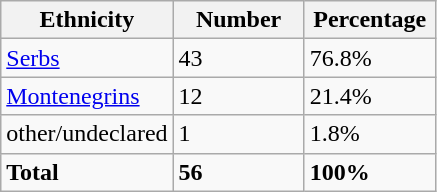<table class="wikitable">
<tr>
<th width="100px">Ethnicity</th>
<th width="80px">Number</th>
<th width="80px">Percentage</th>
</tr>
<tr>
<td><a href='#'>Serbs</a></td>
<td>43</td>
<td>76.8%</td>
</tr>
<tr>
<td><a href='#'>Montenegrins</a></td>
<td>12</td>
<td>21.4%</td>
</tr>
<tr>
<td>other/undeclared</td>
<td>1</td>
<td>1.8%</td>
</tr>
<tr>
<td><strong>Total</strong></td>
<td><strong>56</strong></td>
<td><strong>100%</strong></td>
</tr>
</table>
